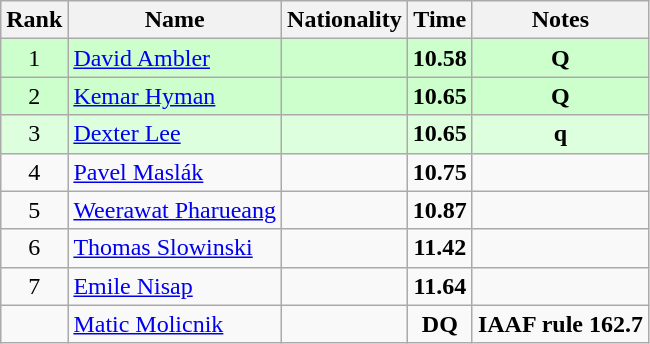<table class="wikitable sortable" style="text-align:center">
<tr>
<th>Rank</th>
<th>Name</th>
<th>Nationality</th>
<th>Time</th>
<th>Notes</th>
</tr>
<tr bgcolor=ccffcc>
<td>1</td>
<td align=left><a href='#'>David Ambler</a></td>
<td align=left></td>
<td><strong>10.58</strong></td>
<td><strong>Q</strong></td>
</tr>
<tr bgcolor=ccffcc>
<td>2</td>
<td align=left><a href='#'>Kemar Hyman</a></td>
<td align=left></td>
<td><strong>10.65</strong></td>
<td><strong>Q</strong></td>
</tr>
<tr bgcolor=ddffdd>
<td>3</td>
<td align=left><a href='#'>Dexter Lee</a></td>
<td align=left></td>
<td><strong>10.65</strong></td>
<td><strong>q</strong></td>
</tr>
<tr>
<td>4</td>
<td align=left><a href='#'>Pavel Maslák</a></td>
<td align=left></td>
<td><strong>10.75</strong></td>
<td></td>
</tr>
<tr>
<td>5</td>
<td align=left><a href='#'>Weerawat Pharueang</a></td>
<td align=left></td>
<td><strong>10.87</strong></td>
<td></td>
</tr>
<tr>
<td>6</td>
<td align=left><a href='#'>Thomas Slowinski</a></td>
<td align=left></td>
<td><strong>11.42</strong></td>
<td></td>
</tr>
<tr>
<td>7</td>
<td align=left><a href='#'>Emile Nisap</a></td>
<td align=left></td>
<td><strong>11.64</strong></td>
<td></td>
</tr>
<tr>
<td></td>
<td align=left><a href='#'>Matic Molicnik</a></td>
<td align=left></td>
<td><strong>DQ</strong></td>
<td><strong>IAAF rule 162.7</strong></td>
</tr>
</table>
